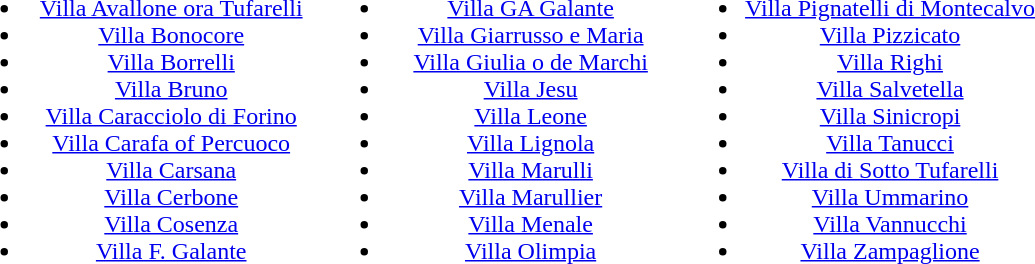<table border=0 style="font-size:100%; text-align:center;">
<tr>
<td width=33% valign=top><br><ul><li><a href='#'>Villa Avallone ora Tufarelli</a></li><li><a href='#'>Villa Bonocore</a></li><li><a href='#'>Villa Borrelli</a></li><li><a href='#'>Villa Bruno</a></li><li><a href='#'>Villa Caracciolo di Forino</a></li><li><a href='#'>Villa Carafa of Percuoco</a></li><li><a href='#'>Villa Carsana</a></li><li><a href='#'>Villa Cerbone</a></li><li><a href='#'>Villa Cosenza</a></li><li><a href='#'>Villa F. Galante</a></li></ul></td>
<td width=33% valign=top><br><ul><li><a href='#'>Villa GA Galante</a></li><li><a href='#'>Villa Giarrusso e Maria</a></li><li><a href='#'>Villa Giulia o de Marchi</a></li><li><a href='#'>Villa Jesu</a></li><li><a href='#'>Villa Leone</a></li><li><a href='#'>Villa Lignola</a></li><li><a href='#'>Villa Marulli</a></li><li><a href='#'>Villa Marullier</a></li><li><a href='#'>Villa Menale</a></li><li><a href='#'>Villa Olimpia</a></li></ul></td>
<td width=33% valign=top><br><ul><li><a href='#'>Villa Pignatelli di Montecalvo</a></li><li><a href='#'>Villa Pizzicato</a></li><li><a href='#'>Villa Righi</a></li><li><a href='#'>Villa Salvetella</a></li><li><a href='#'>Villa Sinicropi</a></li><li><a href='#'>Villa Tanucci</a></li><li><a href='#'>Villa di Sotto Tufarelli</a></li><li><a href='#'>Villa Ummarino</a></li><li><a href='#'>Villa Vannucchi</a></li><li><a href='#'>Villa Zampaglione</a></li></ul></td>
</tr>
</table>
